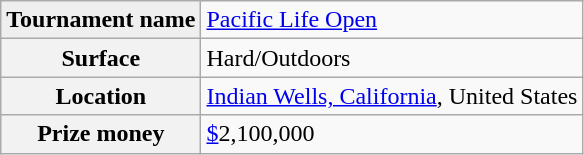<table class="wikitable">
<tr>
<td bgcolor="#EFEFEF"><strong>Tournament name</strong></td>
<td><a href='#'>Pacific Life Open</a></td>
</tr>
<tr>
<th>Surface</th>
<td>Hard/Outdoors</td>
</tr>
<tr>
<th>Location</th>
<td><a href='#'>Indian Wells, California</a>, United States</td>
</tr>
<tr>
<th>Prize money</th>
<td><a href='#'>$</a>2,100,000</td>
</tr>
</table>
